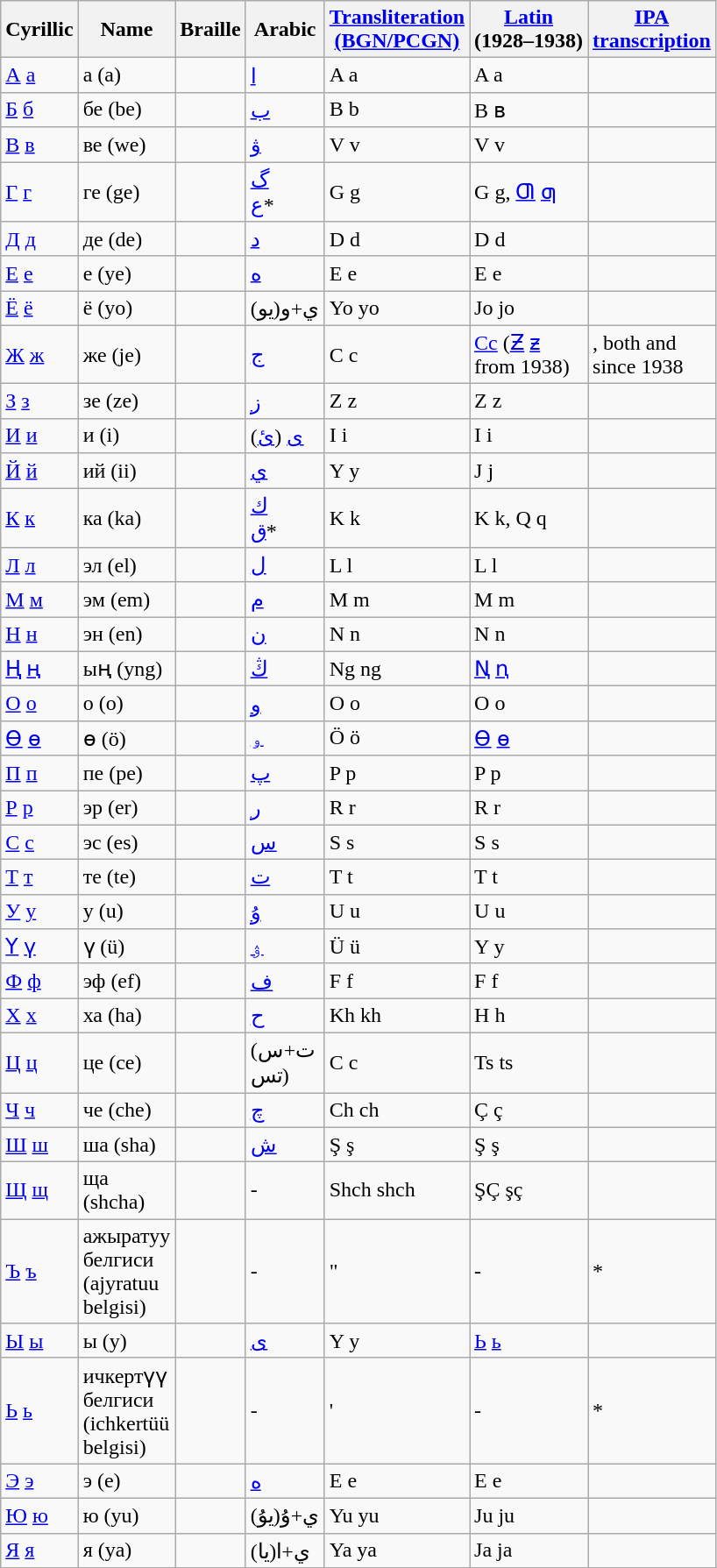<table class="sortable wikitable" width="400">
<tr>
<th>Cyrillic</th>
<th>Name</th>
<th>Braille</th>
<th>Arabic</th>
<th><a href='#'>Transliteration</a><br><a href='#'>(BGN/PCGN)</a></th>
<th><a href='#'>Latin</a> <br>(1928–⁠1938)</th>
<th><a href='#'>IPA transcription</a></th>
</tr>
<tr>
<td><a href='#'>А</a> <a href='#'>а</a></td>
<td>а (a)</td>
<td></td>
<td><a href='#'>ا</a></td>
<td>A a</td>
<td>A a</td>
<td></td>
</tr>
<tr>
<td><a href='#'>Б</a> <a href='#'>б</a></td>
<td>бе (be)</td>
<td></td>
<td><a href='#'>ب</a></td>
<td>B b</td>
<td>B ʙ</td>
<td></td>
</tr>
<tr>
<td><a href='#'>В</a> <a href='#'>в</a></td>
<td>ве (we)</td>
<td></td>
<td><a href='#'>ۋ</a></td>
<td>V v</td>
<td>V v</td>
<td></td>
</tr>
<tr>
<td><a href='#'>Г</a> <a href='#'>г</a></td>
<td>ге (ge)</td>
<td></td>
<td><a href='#'>گ</a> <br><a href='#'>ع</a>*</td>
<td>G g</td>
<td>G g, <a href='#'>Ƣ</a> <a href='#'>ƣ</a></td>
<td></td>
</tr>
<tr>
<td><a href='#'>Д</a> <a href='#'>д</a></td>
<td>де (de)</td>
<td></td>
<td><a href='#'>د</a></td>
<td>D d</td>
<td>D d</td>
<td></td>
</tr>
<tr>
<td><a href='#'>Е</a> <a href='#'>е</a></td>
<td>е (ye)</td>
<td></td>
<td><a href='#'>ە</a></td>
<td>E e</td>
<td>E e</td>
<td></td>
</tr>
<tr>
<td><a href='#'>Ё</a> <a href='#'>ё</a></td>
<td>ё (yo)</td>
<td></td>
<td>ي+و(يو)</td>
<td>Yo yo</td>
<td>Jo jo</td>
<td></td>
</tr>
<tr>
<td><a href='#'>Ж</a> <a href='#'>ж</a></td>
<td>же (je)</td>
<td></td>
<td><a href='#'>ج</a></td>
<td>C c</td>
<td><a href='#'>Cc</a> (<a href='#'>Ƶ</a> <a href='#'>ƶ</a> from 1938)</td>
<td>, both  and  since 1938</td>
</tr>
<tr>
<td><a href='#'>З</a> <a href='#'>з</a></td>
<td>зе (ze)</td>
<td></td>
<td><a href='#'>ز</a></td>
<td>Z z</td>
<td>Z z</td>
<td></td>
</tr>
<tr>
<td><a href='#'>И</a> <a href='#'>и</a></td>
<td>и (i)</td>
<td></td>
<td><a href='#'>ى</a> (<a href='#'>ئ</a>)</td>
<td>I i</td>
<td>I i</td>
<td></td>
</tr>
<tr>
<td><a href='#'>Й</a> <a href='#'>й</a></td>
<td>ий (ii)</td>
<td></td>
<td><a href='#'>ي</a></td>
<td>Y y</td>
<td>J j</td>
<td></td>
</tr>
<tr>
<td><a href='#'>К</a> <a href='#'>к</a></td>
<td>ка (ka)</td>
<td></td>
<td><a href='#'>ك</a><br><a href='#'>ق</a>*</td>
<td>K k</td>
<td>K k, Q q</td>
<td></td>
</tr>
<tr>
<td><a href='#'>Л</a> <a href='#'>л</a></td>
<td>эл (el)</td>
<td></td>
<td><a href='#'>ل</a></td>
<td>L l</td>
<td>L l</td>
<td></td>
</tr>
<tr>
<td><a href='#'>М</a> <a href='#'>м</a></td>
<td>эм (em)</td>
<td></td>
<td><a href='#'>م</a></td>
<td>M m</td>
<td>M m</td>
<td></td>
</tr>
<tr>
<td><a href='#'>Н</a> <a href='#'>н</a></td>
<td>эн (en)</td>
<td></td>
<td><a href='#'>ن</a></td>
<td>N n</td>
<td>N n</td>
<td></td>
</tr>
<tr>
<td><a href='#'>Ң</a> <a href='#'>ң</a></td>
<td>ың (yng)</td>
<td></td>
<td><a href='#'>ڭ</a></td>
<td>Ng ng</td>
<td><a href='#'>Ꞑ</a> <a href='#'>ꞑ</a></td>
<td></td>
</tr>
<tr>
<td><a href='#'>О</a> <a href='#'>о</a></td>
<td>о (o)</td>
<td></td>
<td><a href='#'>و</a></td>
<td>O o</td>
<td>O o</td>
<td></td>
</tr>
<tr>
<td><a href='#'>Ө</a> <a href='#'>ө</a></td>
<td>ө (ö)</td>
<td></td>
<td><a href='#'>ۅ</a></td>
<td>Ö ö</td>
<td><a href='#'>Ɵ</a> <a href='#'>ɵ</a></td>
<td></td>
</tr>
<tr>
<td><a href='#'>П</a> <a href='#'>п</a></td>
<td>пе (pe)</td>
<td></td>
<td><a href='#'>پ</a></td>
<td>P p</td>
<td>P p</td>
<td></td>
</tr>
<tr>
<td><a href='#'>Р</a> <a href='#'>р</a></td>
<td>эр (er)</td>
<td></td>
<td><a href='#'>ر</a></td>
<td>R r</td>
<td>R r</td>
<td></td>
</tr>
<tr>
<td><a href='#'>С</a> <a href='#'>с</a></td>
<td>эс (es)</td>
<td></td>
<td><a href='#'>س</a></td>
<td>S s</td>
<td>S s</td>
<td></td>
</tr>
<tr>
<td><a href='#'>Т</a> <a href='#'>т</a></td>
<td>те (te)</td>
<td></td>
<td><a href='#'>ت</a></td>
<td>T t</td>
<td>T t</td>
<td></td>
</tr>
<tr>
<td><a href='#'>У</a> <a href='#'>у</a></td>
<td>у (u)</td>
<td></td>
<td><a href='#'>ۇ</a></td>
<td>U u</td>
<td>U u</td>
<td></td>
</tr>
<tr>
<td><a href='#'>Ү</a> <a href='#'>ү</a></td>
<td>ү (ü)</td>
<td></td>
<td><a href='#'>ۉ</a></td>
<td>Ü ü</td>
<td>Y y</td>
<td></td>
</tr>
<tr>
<td><a href='#'>Ф</a> <a href='#'>ф</a></td>
<td>эф (ef)</td>
<td></td>
<td><a href='#'>ف</a></td>
<td>F f</td>
<td>F f</td>
<td></td>
</tr>
<tr>
<td><a href='#'>Х</a> <a href='#'>х</a></td>
<td>ха (ha)</td>
<td></td>
<td><a href='#'>ح</a></td>
<td>Kh kh</td>
<td>H h</td>
<td></td>
</tr>
<tr>
<td><a href='#'>Ц</a> <a href='#'>ц</a></td>
<td>це (ce)</td>
<td></td>
<td>(ت+س (تس</td>
<td>C c</td>
<td>Ts ts</td>
<td></td>
</tr>
<tr>
<td><a href='#'>Ч</a> <a href='#'>ч</a></td>
<td>че (che)</td>
<td></td>
<td><a href='#'>چ</a></td>
<td>Ch ch</td>
<td>Ç ç</td>
<td></td>
</tr>
<tr>
<td><a href='#'>Ш</a> <a href='#'>ш</a></td>
<td>ша (sha)</td>
<td></td>
<td><a href='#'>ش</a></td>
<td>Ş ş</td>
<td>Ş ş</td>
<td></td>
</tr>
<tr>
<td><a href='#'>Щ</a> <a href='#'>щ</a></td>
<td>ща (shcha)</td>
<td></td>
<td>-</td>
<td>Shch shch</td>
<td>ŞÇ şç</td>
<td></td>
</tr>
<tr>
<td><a href='#'>Ъ</a> <a href='#'>ъ</a></td>
<td>ажыратуу белгиси (ajyratuu belgisi)</td>
<td></td>
<td>-</td>
<td>"</td>
<td>-</td>
<td>*</td>
</tr>
<tr>
<td><a href='#'>Ы</a> <a href='#'>ы</a></td>
<td>ы (y)</td>
<td></td>
<td><a href='#'>ى</a></td>
<td>Y y</td>
<td><a href='#'>Ь</a> <a href='#'>ь</a></td>
<td></td>
</tr>
<tr>
<td><a href='#'>Ь</a> <a href='#'>ь</a></td>
<td>ичкертүү белгиси (ichkertüü belgisi)</td>
<td></td>
<td>-</td>
<td>'</td>
<td>-</td>
<td>*</td>
</tr>
<tr>
<td><a href='#'>Э</a> <a href='#'>э</a></td>
<td>э (e)</td>
<td></td>
<td><a href='#'>ە</a></td>
<td>E e</td>
<td>E e</td>
<td></td>
</tr>
<tr>
<td><a href='#'>Ю</a> <a href='#'>ю</a></td>
<td>ю (yu)</td>
<td></td>
<td>ي+ۇ(يۇ)</td>
<td>Yu yu</td>
<td>Ju ju</td>
<td></td>
</tr>
<tr>
<td><a href='#'>Я</a> <a href='#'>я</a></td>
<td>я (ya)</td>
<td></td>
<td>ي+ا(يا)</td>
<td>Ya ya</td>
<td>Ja ja</td>
<td></td>
</tr>
<tr>
</tr>
</table>
